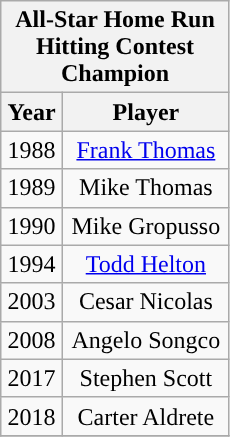<table class="wikitable" style="display: inline-table; margin-right: 20px; text-align:center">
<tr>
<th scope="col" colspan="2" style="width: 145px;">All-Star Home Run Hitting Contest Champion</th>
</tr>
<tr>
<th scope="col">Year</th>
<th scope="col">Player</th>
</tr>
<tr>
<td>1988</td>
<td><a href='#'>Frank Thomas</a></td>
</tr>
<tr>
<td>1989</td>
<td>Mike Thomas</td>
</tr>
<tr>
<td>1990</td>
<td>Mike Gropusso</td>
</tr>
<tr>
<td>1994</td>
<td><a href='#'>Todd Helton</a></td>
</tr>
<tr>
<td>2003</td>
<td>Cesar Nicolas</td>
</tr>
<tr>
<td>2008</td>
<td>Angelo Songco</td>
</tr>
<tr>
<td>2017</td>
<td>Stephen Scott</td>
</tr>
<tr>
<td>2018</td>
<td>Carter Aldrete</td>
</tr>
<tr>
</tr>
</table>
